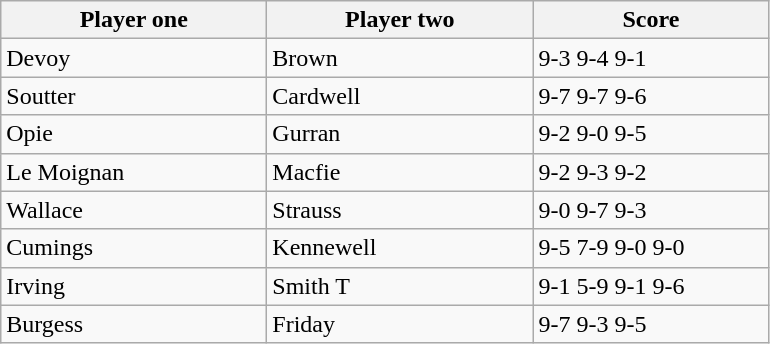<table class="wikitable">
<tr>
<th width=170>Player one</th>
<th width=170>Player two</th>
<th width=150>Score</th>
</tr>
<tr>
<td> Devoy</td>
<td> Brown</td>
<td>9-3 9-4 9-1</td>
</tr>
<tr>
<td> Soutter</td>
<td> Cardwell</td>
<td>9-7 9-7 9-6</td>
</tr>
<tr>
<td> Opie</td>
<td> Gurran</td>
<td>9-2 9-0 9-5</td>
</tr>
<tr>
<td> Le Moignan</td>
<td> Macfie</td>
<td>9-2 9-3 9-2</td>
</tr>
<tr>
<td> Wallace</td>
<td> Strauss</td>
<td>9-0 9-7 9-3</td>
</tr>
<tr>
<td> Cumings</td>
<td> Kennewell</td>
<td>9-5 7-9 9-0 9-0</td>
</tr>
<tr>
<td> Irving</td>
<td> Smith T</td>
<td>9-1 5-9 9-1 9-6</td>
</tr>
<tr>
<td> Burgess</td>
<td> Friday</td>
<td>9-7 9-3 9-5</td>
</tr>
</table>
